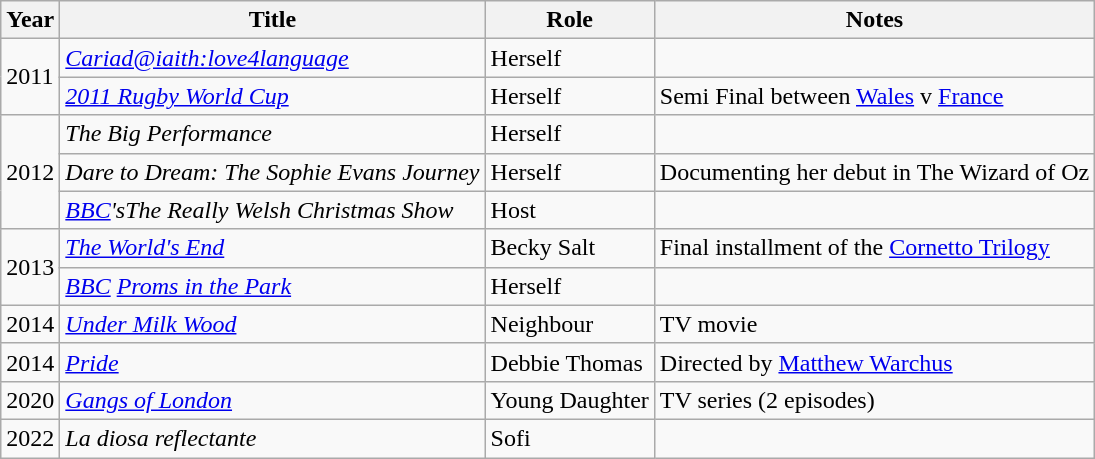<table class="wikitable">
<tr>
<th>Year</th>
<th>Title</th>
<th>Role</th>
<th>Notes</th>
</tr>
<tr>
<td rowspan="2">2011</td>
<td><em><a href='#'>Cariad@iaith:love4language</a></em></td>
<td>Herself</td>
<td></td>
</tr>
<tr>
<td><em><a href='#'>2011 Rugby World Cup</a></em></td>
<td>Herself</td>
<td>Semi Final between <a href='#'>Wales</a> v <a href='#'>France</a></td>
</tr>
<tr>
<td rowspan="3">2012</td>
<td><em>The Big Performance</em></td>
<td>Herself</td>
</tr>
<tr>
<td><em>Dare to Dream: The Sophie Evans Journey</em></td>
<td>Herself</td>
<td>Documenting her debut in The Wizard of Oz</td>
</tr>
<tr>
<td><em><a href='#'>BBC</a>'sThe Really Welsh Christmas Show</em></td>
<td>Host</td>
<td></td>
</tr>
<tr>
<td rowspan="2">2013</td>
<td><em><a href='#'>The World's End</a></em></td>
<td>Becky Salt</td>
<td>Final installment of the <a href='#'>Cornetto Trilogy</a></td>
</tr>
<tr>
<td><em><a href='#'>BBC</a> <a href='#'>Proms in the Park</a></em></td>
<td>Herself</td>
<td></td>
</tr>
<tr>
<td>2014</td>
<td><em><a href='#'>Under Milk Wood</a></em></td>
<td>Neighbour</td>
<td>TV movie</td>
</tr>
<tr>
<td>2014</td>
<td><em><a href='#'>Pride</a></em></td>
<td>Debbie Thomas</td>
<td>Directed by <a href='#'>Matthew Warchus</a></td>
</tr>
<tr>
<td>2020</td>
<td><em><a href='#'>Gangs of London</a></em></td>
<td>Young Daughter</td>
<td>TV series (2 episodes)</td>
</tr>
<tr>
<td>2022</td>
<td><em>La diosa reflectante</em></td>
<td>Sofi</td>
<td></td>
</tr>
</table>
